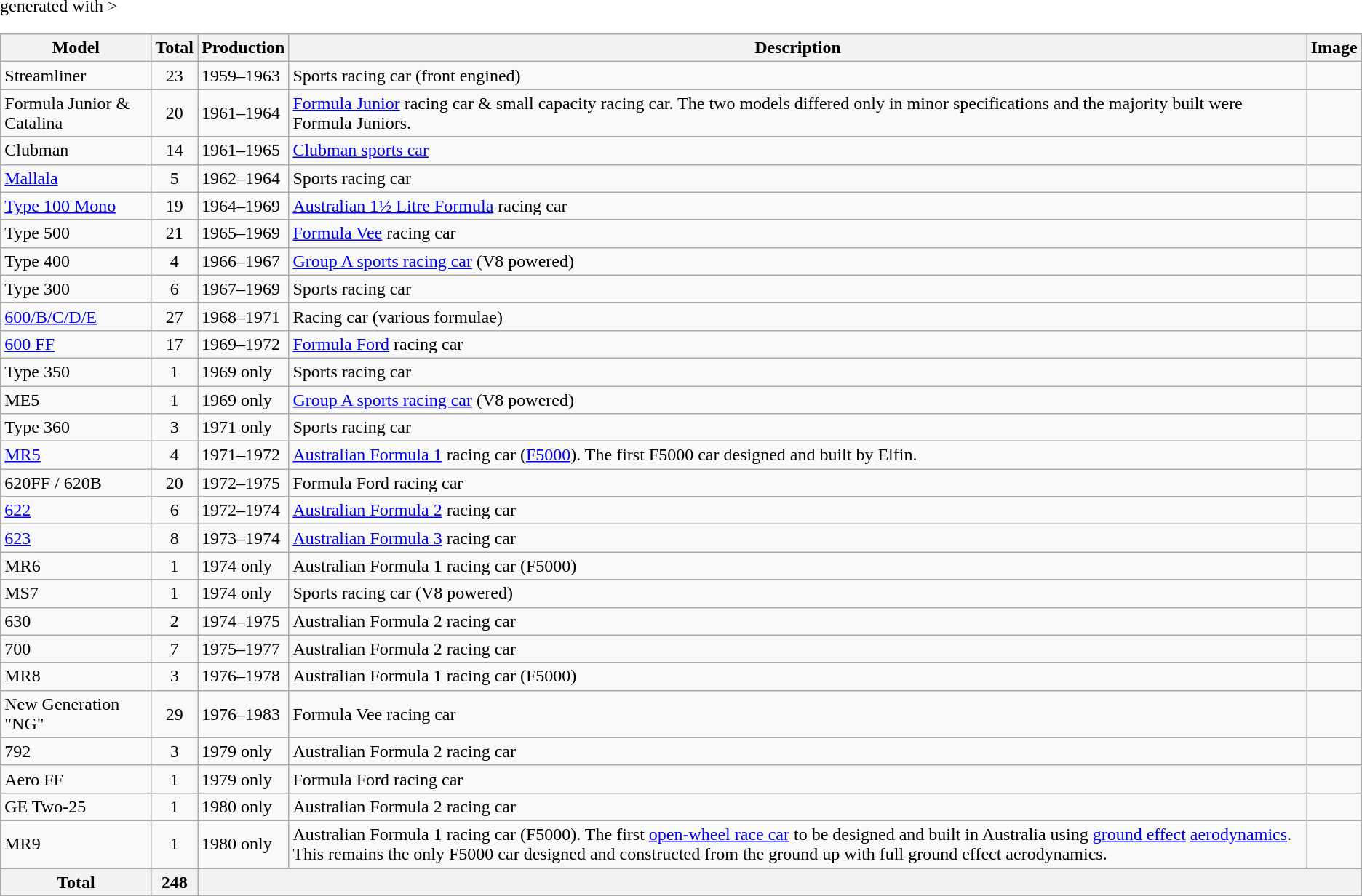<table class="wikitable" <hiddentext>generated with >
<tr style="font-weight:bold">
<th>Model</th>
<th>Total</th>
<th>Production</th>
<th>Description</th>
<th>Image</th>
</tr>
<tr>
<td>Streamliner</td>
<td style="text-align:center;">23</td>
<td>1959–1963</td>
<td>Sports racing car (front engined)</td>
<td></td>
</tr>
<tr>
<td>Formula Junior & Catalina</td>
<td style="text-align:center;">20</td>
<td>1961–1964</td>
<td><a href='#'>Formula Junior</a> racing car & small capacity racing car. The two models differed only in minor specifications and the majority built were Formula Juniors.</td>
<td></td>
</tr>
<tr>
<td>Clubman</td>
<td style="text-align:center;">14</td>
<td>1961–1965</td>
<td><a href='#'>Clubman sports car</a></td>
<td></td>
</tr>
<tr>
<td><a href='#'>Mallala</a></td>
<td style="text-align:center;">5</td>
<td>1962–1964</td>
<td>Sports racing car</td>
<td></td>
</tr>
<tr>
<td><a href='#'>Type 100 Mono</a></td>
<td style="text-align:center;">19</td>
<td>1964–1969</td>
<td><a href='#'>Australian 1½ Litre Formula</a> racing car</td>
<td></td>
</tr>
<tr>
<td>Type 500</td>
<td style="text-align:center;">21</td>
<td>1965–1969</td>
<td><a href='#'>Formula Vee</a> racing car</td>
<td></td>
</tr>
<tr>
<td>Type 400</td>
<td style="text-align:center;">4</td>
<td>1966–1967</td>
<td><a href='#'>Group A sports racing car</a> (V8 powered)</td>
<td></td>
</tr>
<tr>
<td>Type 300</td>
<td style="text-align:center;">6</td>
<td>1967–1969</td>
<td>Sports racing car</td>
<td></td>
</tr>
<tr>
<td><a href='#'>600/B/C/D/E</a></td>
<td style="text-align:center;">27</td>
<td>1968–1971</td>
<td>Racing car (various formulae)</td>
<td></td>
</tr>
<tr>
<td><a href='#'>600 FF</a></td>
<td style="text-align:center;">17</td>
<td>1969–1972</td>
<td><a href='#'>Formula Ford</a> racing car</td>
<td></td>
</tr>
<tr>
<td>Type 350</td>
<td style="text-align:center;">1</td>
<td>1969 only</td>
<td>Sports racing car</td>
<td></td>
</tr>
<tr>
<td>ME5</td>
<td style="text-align:center;">1</td>
<td>1969 only</td>
<td><a href='#'>Group A sports racing car</a> (V8 powered)</td>
<td></td>
</tr>
<tr>
<td>Type 360</td>
<td style="text-align:center;">3</td>
<td>1971 only</td>
<td>Sports racing car</td>
<td></td>
</tr>
<tr>
<td><a href='#'>MR5</a></td>
<td style="text-align:center;">4</td>
<td>1971–1972</td>
<td><a href='#'>Australian Formula 1</a> racing car (<a href='#'>F5000</a>). The first F5000 car designed and built by Elfin.</td>
<td></td>
</tr>
<tr>
<td>620FF / 620B</td>
<td style="text-align:center;">20</td>
<td>1972–1975</td>
<td>Formula Ford racing car</td>
<td></td>
</tr>
<tr>
<td><a href='#'>622</a></td>
<td style="text-align:center;">6</td>
<td>1972–1974</td>
<td><a href='#'>Australian Formula 2</a> racing car</td>
<td></td>
</tr>
<tr>
<td><a href='#'>623</a></td>
<td style="text-align:center;">8</td>
<td>1973–1974</td>
<td><a href='#'>Australian Formula 3</a> racing car</td>
<td></td>
</tr>
<tr>
<td>MR6</td>
<td style="text-align:center;">1</td>
<td>1974 only</td>
<td>Australian Formula 1 racing car (F5000)</td>
<td></td>
</tr>
<tr>
<td>MS7</td>
<td style="text-align:center;">1</td>
<td>1974 only</td>
<td>Sports racing car (V8 powered)</td>
<td></td>
</tr>
<tr>
<td>630</td>
<td style="text-align:center;">2</td>
<td>1974–1975</td>
<td>Australian Formula 2 racing car</td>
<td></td>
</tr>
<tr>
<td>700</td>
<td style="text-align:center;">7</td>
<td>1975–1977</td>
<td>Australian Formula 2 racing car</td>
<td></td>
</tr>
<tr>
<td>MR8</td>
<td style="text-align:center;">3</td>
<td>1976–1978</td>
<td>Australian Formula 1 racing car (F5000)</td>
<td></td>
</tr>
<tr>
<td>New Generation "NG"</td>
<td style="text-align:center;">29</td>
<td>1976–1983</td>
<td>Formula Vee racing car</td>
<td></td>
</tr>
<tr>
<td>792</td>
<td style="text-align:center;">3</td>
<td>1979 only</td>
<td>Australian Formula 2 racing car</td>
<td></td>
</tr>
<tr>
<td>Aero FF</td>
<td style="text-align:center;">1</td>
<td>1979 only</td>
<td>Formula Ford racing car</td>
<td></td>
</tr>
<tr>
<td>GE Two-25</td>
<td style="text-align:center;">1</td>
<td>1980 only</td>
<td>Australian Formula 2 racing car</td>
<td></td>
</tr>
<tr>
<td>MR9</td>
<td style="text-align:center;">1</td>
<td>1980 only</td>
<td>Australian Formula 1 racing car (F5000). The first <a href='#'>open-wheel race car</a> to be designed and built in Australia using <a href='#'>ground effect</a> <a href='#'>aerodynamics</a>. This remains the only F5000 car designed and constructed from the ground up with full ground effect aerodynamics.</td>
<td></td>
</tr>
<tr>
<th>Total</th>
<th>248</th>
<th colspan=3></th>
</tr>
</table>
